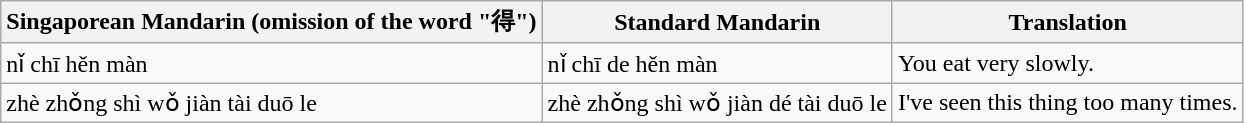<table class=wikitable>
<tr>
<th>Singaporean Mandarin (omission of the word "得")</th>
<th>Standard Mandarin</th>
<th>Translation</th>
</tr>
<tr>
<td> nǐ chī hěn màn</td>
<td> nǐ chī de hěn màn</td>
<td>You eat very slowly.</td>
</tr>
<tr>
<td> zhè zhǒng shì wǒ jiàn tài duō le</td>
<td> zhè zhǒng shì wǒ jiàn dé tài duō le</td>
<td>I've seen this thing too many times.</td>
</tr>
</table>
